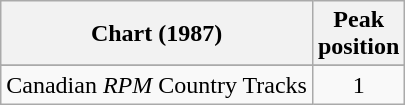<table class="wikitable sortable">
<tr>
<th align="left">Chart (1987)</th>
<th align="center">Peak<br>position</th>
</tr>
<tr>
</tr>
<tr>
<td align="left">Canadian <em>RPM</em> Country Tracks</td>
<td align="center">1</td>
</tr>
</table>
